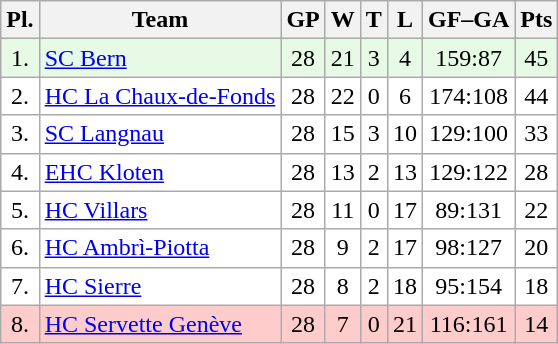<table class="wikitable">
<tr>
<th>Pl.</th>
<th>Team</th>
<th>GP</th>
<th>W</th>
<th>T</th>
<th>L</th>
<th>GF–GA</th>
<th>Pts</th>
</tr>
<tr align="center " bgcolor="#e6fae6">
<td>1.</td>
<td align="left"><a href='#'>SC Bern</a></td>
<td>28</td>
<td>21</td>
<td>3</td>
<td>4</td>
<td>159:87</td>
<td>45</td>
</tr>
<tr align="center "  bgcolor="#FFFFFF">
<td>2.</td>
<td align="left"><a href='#'>HC La Chaux-de-Fonds</a></td>
<td>28</td>
<td>22</td>
<td>0</td>
<td>6</td>
<td>174:108</td>
<td>44</td>
</tr>
<tr align="center "  bgcolor="#FFFFFF">
<td>3.</td>
<td align="left"><a href='#'>SC Langnau</a></td>
<td>28</td>
<td>15</td>
<td>3</td>
<td>10</td>
<td>129:100</td>
<td>33</td>
</tr>
<tr align="center "  bgcolor="#FFFFFF">
<td>4.</td>
<td align="left"><a href='#'>EHC Kloten</a></td>
<td>28</td>
<td>13</td>
<td>2</td>
<td>13</td>
<td>129:122</td>
<td>28</td>
</tr>
<tr align="center " bgcolor="#FFFFFF">
<td>5.</td>
<td align="left"><a href='#'>HC Villars</a></td>
<td>28</td>
<td>11</td>
<td>0</td>
<td>17</td>
<td>89:131</td>
<td>22</td>
</tr>
<tr align="center "  bgcolor="#FFFFFF">
<td>6.</td>
<td align="left"><a href='#'>HC Ambrì-Piotta</a></td>
<td>28</td>
<td>9</td>
<td>2</td>
<td>17</td>
<td>98:127</td>
<td>20</td>
</tr>
<tr align="center "  bgcolor="#FFFFFF">
<td>7.</td>
<td align="left"><a href='#'>HC Sierre</a></td>
<td>28</td>
<td>8</td>
<td>2</td>
<td>18</td>
<td>95:154</td>
<td>18</td>
</tr>
<tr align="center "  bgcolor="#ffcccc">
<td>8.</td>
<td align="left"><a href='#'>HC Servette Genève</a></td>
<td>28</td>
<td>7</td>
<td>0</td>
<td>21</td>
<td>116:161</td>
<td>14</td>
</tr>
</table>
